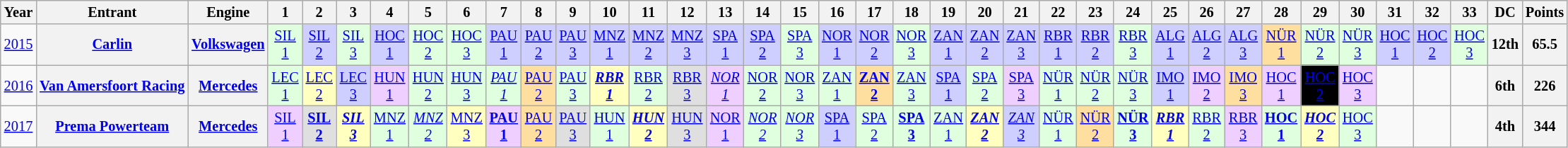<table class="wikitable" style="text-align:center; font-size:85%">
<tr>
<th>Year</th>
<th>Entrant</th>
<th>Engine</th>
<th>1</th>
<th>2</th>
<th>3</th>
<th>4</th>
<th>5</th>
<th>6</th>
<th>7</th>
<th>8</th>
<th>9</th>
<th>10</th>
<th>11</th>
<th>12</th>
<th>13</th>
<th>14</th>
<th>15</th>
<th>16</th>
<th>17</th>
<th>18</th>
<th>19</th>
<th>20</th>
<th>21</th>
<th>22</th>
<th>23</th>
<th>24</th>
<th>25</th>
<th>26</th>
<th>27</th>
<th>28</th>
<th>29</th>
<th>30</th>
<th>31</th>
<th>32</th>
<th>33</th>
<th>DC</th>
<th>Points</th>
</tr>
<tr>
<td><a href='#'>2015</a></td>
<th nowrap><a href='#'>Carlin</a></th>
<th nowrap><a href='#'>Volkswagen</a></th>
<td style="background:#DFFFDF;"><a href='#'>SIL<br>1</a><br></td>
<td style="background:#CFCFFF;"><a href='#'>SIL<br>2</a><br></td>
<td style="background:#DFFFDF;"><a href='#'>SIL<br>3</a><br></td>
<td style="background:#CFCFFF;"><a href='#'>HOC<br>1</a><br></td>
<td style="background:#DFFFDF;"><a href='#'>HOC<br>2</a><br></td>
<td style="background:#DFFFDF;"><a href='#'>HOC<br>3</a><br></td>
<td style="background:#CFCFFF;"><a href='#'>PAU<br>1</a><br></td>
<td style="background:#CFCFFF;"><a href='#'>PAU<br>2</a><br></td>
<td style="background:#CFCFFF;"><a href='#'>PAU<br>3</a><br></td>
<td style="background:#CFCFFF;"><a href='#'>MNZ<br>1</a><br></td>
<td style="background:#CFCFFF;"><a href='#'>MNZ<br>2</a><br></td>
<td style="background:#CFCFFF;"><a href='#'>MNZ<br>3</a><br></td>
<td style="background:#CFCFFF;"><a href='#'>SPA<br>1</a><br></td>
<td style="background:#CFCFFF;"><a href='#'>SPA<br>2</a><br></td>
<td style="background:#DFFFDF;"><a href='#'>SPA<br>3</a><br></td>
<td style="background:#CFCFFF;"><a href='#'>NOR<br>1</a><br></td>
<td style="background:#CFCFFF;"><a href='#'>NOR<br>2</a><br></td>
<td style="background:#DFFFDF;"><a href='#'>NOR<br>3</a><br></td>
<td style="background:#CFCFFF;"><a href='#'>ZAN<br>1</a><br></td>
<td style="background:#CFCFFF;"><a href='#'>ZAN<br>2</a><br></td>
<td style="background:#CFCFFF;"><a href='#'>ZAN<br>3</a><br></td>
<td style="background:#CFCFFF;"><a href='#'>RBR<br>1</a><br></td>
<td style="background:#CFCFFF;"><a href='#'>RBR<br>2</a><br></td>
<td style="background:#DFFFDF;"><a href='#'>RBR<br>3</a><br></td>
<td style="background:#CFCFFF;"><a href='#'>ALG<br>1</a><br></td>
<td style="background:#CFCFFF;"><a href='#'>ALG<br>2</a><br></td>
<td style="background:#CFCFFF;"><a href='#'>ALG<br>3</a><br></td>
<td style="background:#FFDF9F;"><a href='#'>NÜR<br>1</a><br></td>
<td style="background:#DFFFDF;"><a href='#'>NÜR<br>2</a><br></td>
<td style="background:#DFFFDF;"><a href='#'>NÜR<br>3</a><br></td>
<td style="background:#CFCFFF;"><a href='#'>HOC<br>1</a><br></td>
<td style="background:#CFCFFF;"><a href='#'>HOC<br>2</a><br></td>
<td style="background:#DFFFDF;"><a href='#'>HOC<br>3</a><br></td>
<th>12th</th>
<th>65.5</th>
</tr>
<tr>
<td><a href='#'>2016</a></td>
<th nowrap><a href='#'>Van Amersfoort Racing</a></th>
<th nowrap><a href='#'>Mercedes</a></th>
<td style="background:#DFFFDF;"><a href='#'>LEC<br>1</a><br></td>
<td style="background:#FFFFBF;"><a href='#'>LEC<br>2</a><br></td>
<td style="background:#CFCFFF;"><a href='#'>LEC<br>3</a><br></td>
<td style="background:#EFCFFF;"><a href='#'>HUN<br>1</a><br></td>
<td style="background:#DFFFDF;"><a href='#'>HUN<br>2</a><br></td>
<td style="background:#DFFFDF;"><a href='#'>HUN<br>3</a><br></td>
<td style="background:#DFFFDF;"><em><a href='#'>PAU<br>1</a></em><br></td>
<td style="background:#FFDF9F;"><a href='#'>PAU<br>2</a><br></td>
<td style="background:#DFFFDF;"><a href='#'>PAU<br>3</a><br></td>
<td style="background:#FFFFBF;"><strong><em><a href='#'>RBR<br>1</a></em></strong><br></td>
<td style="background:#DFFFDF;"><a href='#'>RBR<br>2</a><br></td>
<td style="background:#DFDFDF;"><a href='#'>RBR<br>3</a><br></td>
<td style="background:#EFCFFF;"><em><a href='#'>NOR<br>1</a></em><br></td>
<td style="background:#DFFFDF;"><a href='#'>NOR<br>2</a><br></td>
<td style="background:#DFFFDF;"><a href='#'>NOR<br>3</a><br></td>
<td style="background:#DFFFDF;"><a href='#'>ZAN<br>1</a><br></td>
<td style="background:#FFDF9F;"><strong><a href='#'>ZAN<br>2</a></strong><br></td>
<td style="background:#DFFFDF;"><a href='#'>ZAN<br>3</a><br></td>
<td style="background:#CFCFFF;"><a href='#'>SPA<br>1</a><br></td>
<td style="background:#DFFFDF;"><a href='#'>SPA<br>2</a><br></td>
<td style="background:#EFCFFF;"><a href='#'>SPA<br>3</a><br></td>
<td style="background:#DFFFDF;"><a href='#'>NÜR<br>1</a><br></td>
<td style="background:#DFFFDF;"><a href='#'>NÜR<br>2</a><br></td>
<td style="background:#DFFFDF;"><a href='#'>NÜR<br>3</a><br></td>
<td style="background:#CFCFFF;"><a href='#'>IMO<br>1</a><br></td>
<td style="background:#EFCFFF;"><a href='#'>IMO<br>2</a><br></td>
<td style="background:#FFDF9F;"><a href='#'>IMO<br>3</a><br></td>
<td style="background:#EFCFFF;"><a href='#'>HOC<br>1</a><br></td>
<td style="background:#000000; color:white;"><a href='#'><span>HOC<br>2</span></a><br></td>
<td style="background:#EFCFFF;"><a href='#'>HOC<br>3</a><br></td>
<td></td>
<td></td>
<td></td>
<th>6th</th>
<th>226</th>
</tr>
<tr>
<td><a href='#'>2017</a></td>
<th nowrap><a href='#'>Prema Powerteam</a></th>
<th nowrap><a href='#'>Mercedes</a></th>
<td style="background:#EFCFFF;"><a href='#'>SIL<br>1</a><br></td>
<td style="background:#DFDFDF;"><strong><a href='#'>SIL<br>2</a></strong><br></td>
<td style="background:#FFFFBF;"><strong><em><a href='#'>SIL<br>3</a></em></strong><br></td>
<td style="background:#DFFFDF;"><a href='#'>MNZ<br>1</a><br></td>
<td style="background:#DFFFDF;"><em><a href='#'>MNZ<br>2</a></em><br></td>
<td style="background:#FFFFBF;"><a href='#'>MNZ<br>3</a><br></td>
<td style="background:#EFCFFF;"><strong><a href='#'>PAU<br>1</a></strong><br></td>
<td style="background:#FFDF9F;"><a href='#'>PAU<br>2</a><br></td>
<td style="background:#DFDFDF;"><a href='#'>PAU<br>3</a><br></td>
<td style="background:#DFFFDF;"><a href='#'>HUN<br>1</a><br></td>
<td style="background:#FFFFBF;"><strong><em><a href='#'>HUN<br>2</a></em></strong><br></td>
<td style="background:#DFDFDF;"><a href='#'>HUN<br>3</a><br></td>
<td style="background:#EFCFFF;"><a href='#'>NOR<br>1</a><br></td>
<td style="background:#DFFFDF;"><em><a href='#'>NOR<br>2</a></em><br></td>
<td style="background:#DFFFDF;"><em><a href='#'>NOR<br>3</a></em><br></td>
<td style="background:#CFCFFF;"><a href='#'>SPA<br>1</a><br></td>
<td style="background:#DFFFDF;"><a href='#'>SPA<br>2</a><br></td>
<td style="background:#DFFFDF;"><strong><a href='#'>SPA<br>3</a></strong><br></td>
<td style="background:#DFFFDF;"><a href='#'>ZAN<br>1</a><br></td>
<td style="background:#FFFFBF;"><strong><em><a href='#'>ZAN<br>2</a></em></strong><br></td>
<td style="background:#CFCFFF;"><em><a href='#'>ZAN<br>3</a></em><br></td>
<td style="background:#DFFFDF;"><a href='#'>NÜR<br>1</a><br></td>
<td style="background:#FFDF9F;"><a href='#'>NÜR<br>2</a><br></td>
<td style="background:#DFFFDF;"><strong><a href='#'>NÜR<br>3</a></strong><br></td>
<td style="background:#FFFFBF;"><strong><em><a href='#'>RBR<br>1</a></em></strong><br></td>
<td style="background:#DFFFDF;"><a href='#'>RBR<br>2</a><br></td>
<td style="background:#EFCFFF;"><a href='#'>RBR<br>3</a><br></td>
<td style="background:#DFFFDF;"><strong><a href='#'>HOC<br>1</a></strong><br></td>
<td style="background:#FFFFBF;"><strong><em><a href='#'>HOC<br>2</a></em></strong><br></td>
<td style="background:#DFFFDF;"><a href='#'>HOC<br>3</a><br></td>
<td></td>
<td></td>
<td></td>
<th>4th</th>
<th>344</th>
</tr>
</table>
